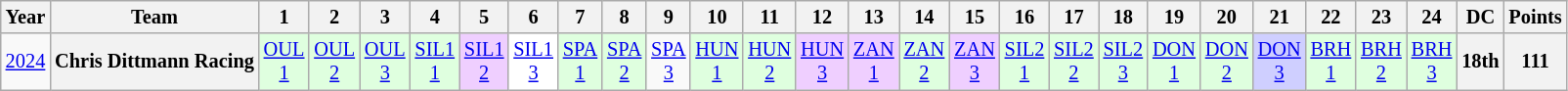<table class="wikitable" style="text-align:center; font-size:85%">
<tr>
<th>Year</th>
<th>Team</th>
<th>1</th>
<th>2</th>
<th>3</th>
<th>4</th>
<th>5</th>
<th>6</th>
<th>7</th>
<th>8</th>
<th>9</th>
<th>10</th>
<th>11</th>
<th>12</th>
<th>13</th>
<th>14</th>
<th>15</th>
<th>16</th>
<th>17</th>
<th>18</th>
<th>19</th>
<th>20</th>
<th>21</th>
<th>22</th>
<th>23</th>
<th>24</th>
<th>DC</th>
<th>Points</th>
</tr>
<tr>
<td><a href='#'>2024</a></td>
<th nowrap>Chris Dittmann Racing</th>
<td style="background:#DFFFDF;"><a href='#'>OUL<br>1</a><br></td>
<td style="background:#DFFFDF;"><a href='#'>OUL<br>2</a><br></td>
<td style="background:#DFFFDF;"><a href='#'>OUL<br>3</a><br></td>
<td style="background:#DFFFDF;"><a href='#'>SIL1<br>1</a><br></td>
<td style="background:#EFCFFF;"><a href='#'>SIL1<br>2</a><br></td>
<td style="background:#FFFFFF;"><a href='#'>SIL1<br>3</a><br></td>
<td style="background:#DFFFDF;"><a href='#'>SPA<br>1</a><br></td>
<td style="background:#DFFFDF;"><a href='#'>SPA<br>2</a><br></td>
<td style="background:#;"><a href='#'>SPA<br>3</a><br></td>
<td style="background:#DFFFDF;"><a href='#'>HUN<br>1</a><br></td>
<td style="background:#DFFFDF;"><a href='#'>HUN<br>2</a><br></td>
<td style="background:#EFCFFF;"><a href='#'>HUN<br>3</a><br></td>
<td style="background:#EFCFFF;"><a href='#'>ZAN<br>1</a><br></td>
<td style="background:#DFFFDF;"><a href='#'>ZAN<br>2</a><br></td>
<td style="background:#EFCFFF;"><a href='#'>ZAN<br>3</a><br></td>
<td style="background:#DFFFDF;"><a href='#'>SIL2<br>1</a><br></td>
<td style="background:#DFFFDF;"><a href='#'>SIL2<br>2</a><br></td>
<td style="background:#DFFFDF;"><a href='#'>SIL2<br>3</a><br></td>
<td style="background:#DFFFDF;"><a href='#'>DON<br>1</a><br></td>
<td style="background:#DFFFDF;"><a href='#'>DON<br>2</a><br></td>
<td style="background:#CFCFFF;"><a href='#'>DON<br>3</a><br></td>
<td style="background:#DFFFDF;"><a href='#'>BRH<br>1</a><br></td>
<td style="background:#DFFFDF;"><a href='#'>BRH<br>2</a><br></td>
<td style="background:#DFFFDF;"><a href='#'>BRH<br>3</a><br></td>
<th style="background:#;">18th</th>
<th style="background:#;">111</th>
</tr>
</table>
